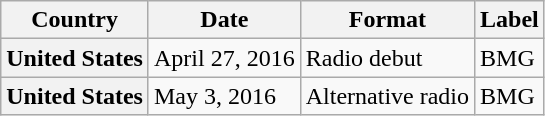<table class="wikitable plainrowheaders">
<tr>
<th scope="col">Country</th>
<th scope="col">Date</th>
<th scope="col">Format</th>
<th scope="col">Label</th>
</tr>
<tr>
<th scope="row">United States</th>
<td>April 27, 2016</td>
<td>Radio debut</td>
<td>BMG</td>
</tr>
<tr>
<th scope="row">United States</th>
<td>May 3, 2016</td>
<td>Alternative radio</td>
<td>BMG</td>
</tr>
</table>
